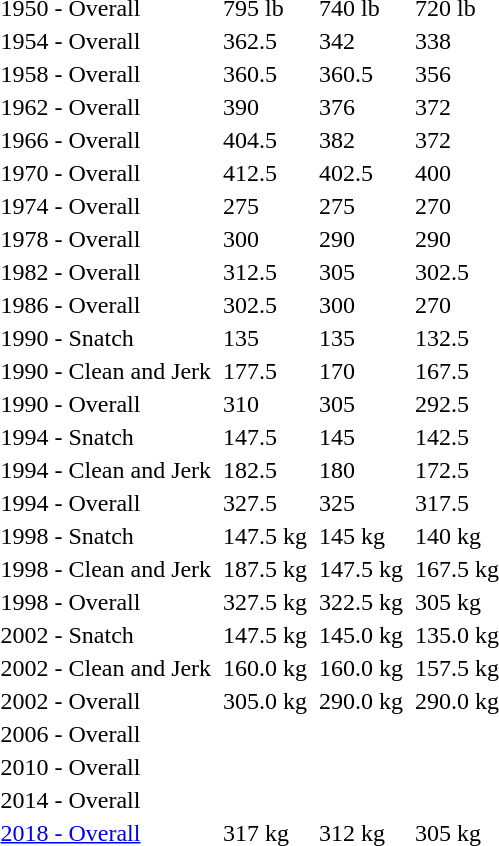<table>
<tr>
<td>1950 - Overall</td>
<td></td>
<td>795 lb</td>
<td></td>
<td>740 lb</td>
<td></td>
<td>720 lb</td>
</tr>
<tr>
<td>1954 - Overall</td>
<td></td>
<td>362.5</td>
<td></td>
<td>342</td>
<td></td>
<td>338</td>
</tr>
<tr>
<td>1958 - Overall</td>
<td></td>
<td>360.5</td>
<td></td>
<td>360.5</td>
<td></td>
<td>356</td>
</tr>
<tr>
<td>1962 - Overall</td>
<td></td>
<td>390</td>
<td></td>
<td>376</td>
<td></td>
<td>372</td>
</tr>
<tr>
<td>1966 - Overall</td>
<td></td>
<td>404.5</td>
<td></td>
<td>382</td>
<td></td>
<td>372</td>
</tr>
<tr>
<td>1970 - Overall</td>
<td></td>
<td>412.5</td>
<td></td>
<td>402.5</td>
<td></td>
<td>400</td>
</tr>
<tr>
<td>1974 - Overall</td>
<td></td>
<td>275</td>
<td></td>
<td>275</td>
<td></td>
<td>270</td>
</tr>
<tr>
<td>1978 - Overall</td>
<td></td>
<td>300</td>
<td></td>
<td>290</td>
<td></td>
<td>290</td>
</tr>
<tr>
<td>1982 - Overall</td>
<td></td>
<td>312.5</td>
<td></td>
<td>305</td>
<td></td>
<td>302.5</td>
</tr>
<tr>
<td>1986 - Overall</td>
<td></td>
<td>302.5</td>
<td></td>
<td>300</td>
<td></td>
<td>270</td>
</tr>
<tr>
<td>1990 - Snatch</td>
<td></td>
<td>135</td>
<td></td>
<td>135</td>
<td></td>
<td>132.5</td>
</tr>
<tr>
<td>1990 - Clean and Jerk</td>
<td></td>
<td>177.5</td>
<td></td>
<td>170</td>
<td></td>
<td>167.5</td>
</tr>
<tr>
<td>1990 - Overall</td>
<td></td>
<td>310</td>
<td></td>
<td>305</td>
<td></td>
<td>292.5</td>
</tr>
<tr>
<td>1994 - Snatch</td>
<td></td>
<td>147.5</td>
<td></td>
<td>145</td>
<td></td>
<td>142.5</td>
</tr>
<tr>
<td>1994 - Clean and Jerk</td>
<td></td>
<td>182.5</td>
<td></td>
<td>180</td>
<td></td>
<td>172.5</td>
</tr>
<tr>
<td>1994 - Overall</td>
<td></td>
<td>327.5</td>
<td></td>
<td>325</td>
<td></td>
<td>317.5</td>
</tr>
<tr>
<td>1998 - Snatch</td>
<td></td>
<td>147.5 kg</td>
<td></td>
<td>145 kg</td>
<td></td>
<td>140 kg</td>
</tr>
<tr>
<td>1998 - Clean and Jerk</td>
<td></td>
<td>187.5 kg</td>
<td></td>
<td>147.5 kg</td>
<td></td>
<td>167.5 kg</td>
</tr>
<tr>
<td>1998 - Overall</td>
<td></td>
<td>327.5 kg</td>
<td></td>
<td>322.5 kg</td>
<td></td>
<td>305 kg</td>
</tr>
<tr>
<td>2002 - Snatch</td>
<td></td>
<td>147.5 kg</td>
<td></td>
<td>145.0 kg</td>
<td></td>
<td>135.0 kg</td>
</tr>
<tr>
<td>2002 - Clean and Jerk</td>
<td></td>
<td>160.0 kg</td>
<td></td>
<td>160.0 kg</td>
<td></td>
<td>157.5 kg</td>
</tr>
<tr>
<td>2002 - Overall</td>
<td></td>
<td>305.0 kg</td>
<td></td>
<td>290.0 kg</td>
<td></td>
<td>290.0 kg</td>
</tr>
<tr>
<td>2006 - Overall</td>
<td></td>
<td></td>
<td></td>
<td></td>
<td></td>
<td></td>
</tr>
<tr>
<td>2010 - Overall</td>
<td></td>
<td></td>
<td></td>
<td></td>
<td></td>
<td></td>
</tr>
<tr>
<td>2014 - Overall</td>
<td></td>
<td></td>
<td></td>
<td></td>
<td></td>
<td></td>
</tr>
<tr>
<td><a href='#'>2018 - Overall</a></td>
<td></td>
<td>317 kg</td>
<td></td>
<td>312 kg</td>
<td></td>
<td>305 kg</td>
</tr>
</table>
